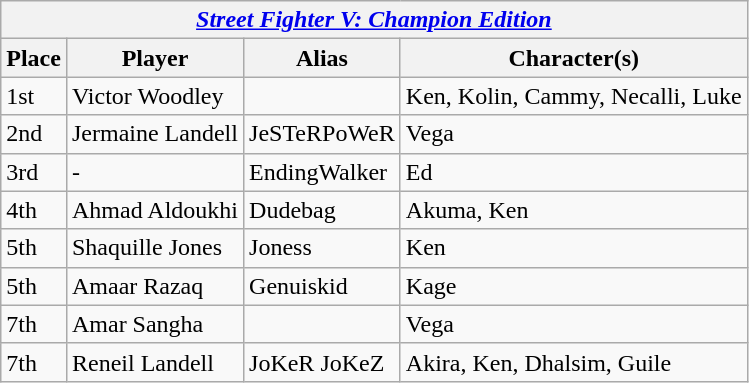<table class="wikitable">
<tr>
<th colspan="4"><strong><em><a href='#'>Street Fighter V: Champion Edition</a></em></strong> </th>
</tr>
<tr>
<th>Place</th>
<th>Player</th>
<th>Alias</th>
<th>Character(s)</th>
</tr>
<tr>
<td>1st</td>
<td> Victor Woodley</td>
<td></td>
<td>Ken, Kolin, Cammy, Necalli, Luke</td>
</tr>
<tr>
<td>2nd</td>
<td> Jermaine Landell</td>
<td>JeSTeRPoWeR</td>
<td>Vega</td>
</tr>
<tr>
<td>3rd</td>
<td> -</td>
<td>EndingWalker</td>
<td>Ed</td>
</tr>
<tr>
<td>4th</td>
<td> Ahmad Aldoukhi</td>
<td>Dudebag</td>
<td>Akuma, Ken</td>
</tr>
<tr>
<td>5th</td>
<td> Shaquille Jones</td>
<td>Joness</td>
<td>Ken</td>
</tr>
<tr>
<td>5th</td>
<td> Amaar Razaq</td>
<td>Genuiskid</td>
<td>Kage</td>
</tr>
<tr>
<td>7th</td>
<td> Amar Sangha</td>
<td></td>
<td>Vega</td>
</tr>
<tr>
<td>7th</td>
<td> Reneil Landell</td>
<td>JoKeR JoKeZ</td>
<td>Akira, Ken, Dhalsim, Guile</td>
</tr>
</table>
